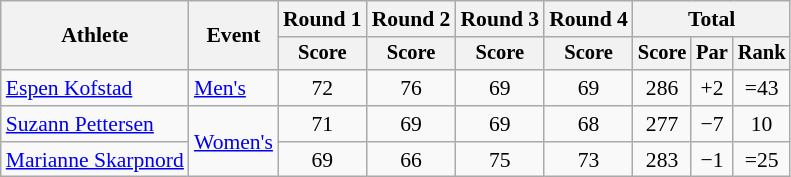<table class=wikitable style="font-size:90%;">
<tr>
<th rowspan=2>Athlete</th>
<th rowspan=2>Event</th>
<th>Round 1</th>
<th>Round 2</th>
<th>Round 3</th>
<th>Round 4</th>
<th colspan=3>Total</th>
</tr>
<tr style="font-size:95%">
<th>Score</th>
<th>Score</th>
<th>Score</th>
<th>Score</th>
<th>Score</th>
<th>Par</th>
<th>Rank</th>
</tr>
<tr align=center>
<td align=left><a href='#'>Espen Kofstad</a></td>
<td align=left><a href='#'>Men's</a></td>
<td>72</td>
<td>76</td>
<td>69</td>
<td>69</td>
<td>286</td>
<td>+2</td>
<td>=43</td>
</tr>
<tr align=center>
<td align=left><a href='#'>Suzann Pettersen</a></td>
<td align=left rowspan=2><a href='#'>Women's</a></td>
<td>71</td>
<td>69</td>
<td>69</td>
<td>68</td>
<td>277</td>
<td>−7</td>
<td>10</td>
</tr>
<tr align=center>
<td align=left><a href='#'>Marianne Skarpnord</a></td>
<td>69</td>
<td>66</td>
<td>75</td>
<td>73</td>
<td>283</td>
<td>−1</td>
<td>=25</td>
</tr>
</table>
